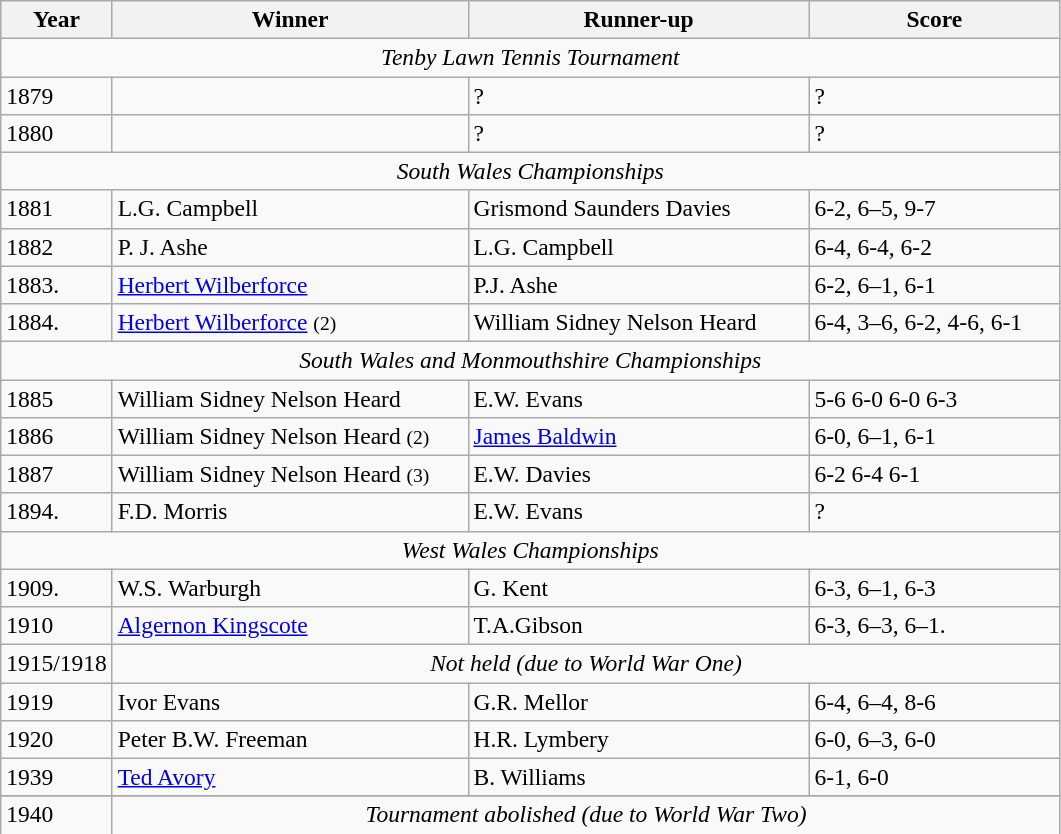<table class="wikitable" style="font-size:98%;">
<tr>
<th style="width:60px;">Year</th>
<th style="width:230px;">Winner</th>
<th style="width:220px;">Runner-up</th>
<th style="width:160px;">Score</th>
</tr>
<tr>
<td colspan=6 align=center><em>Tenby Lawn Tennis Tournament</em></td>
</tr>
<tr>
<td>1879</td>
<td></td>
<td>?</td>
<td>?</td>
</tr>
<tr>
<td>1880</td>
<td></td>
<td>?</td>
<td>?</td>
</tr>
<tr>
<td colspan=6 align=center><em>South Wales Championships</em></td>
</tr>
<tr>
<td>1881</td>
<td> L.G. Campbell</td>
<td> Grismond Saunders Davies</td>
<td>6-2, 6–5, 9-7</td>
</tr>
<tr>
<td>1882</td>
<td> P. J. Ashe</td>
<td> L.G. Campbell</td>
<td>6-4, 6-4, 6-2</td>
</tr>
<tr>
<td>1883.</td>
<td> <a href='#'>Herbert Wilberforce</a></td>
<td>  P.J. Ashe</td>
<td>6-2, 6–1, 6-1</td>
</tr>
<tr>
<td>1884.</td>
<td> <a href='#'>Herbert Wilberforce</a> <small>(2)</small></td>
<td> William Sidney Nelson Heard</td>
<td>6-4, 3–6, 6-2, 4-6, 6-1</td>
</tr>
<tr>
<td colspan=6 align=center><em>South Wales and Monmouthshire Championships</em></td>
</tr>
<tr>
<td>1885</td>
<td> William Sidney Nelson Heard</td>
<td> E.W. Evans</td>
<td>5-6 6-0 6-0 6-3</td>
</tr>
<tr>
<td>1886</td>
<td> William Sidney Nelson Heard <small>(2)</small></td>
<td> <a href='#'>James Baldwin</a></td>
<td>6-0, 6–1, 6-1</td>
</tr>
<tr>
<td>1887</td>
<td> William Sidney Nelson Heard <small>(3)</small></td>
<td> E.W. Davies</td>
<td>6-2 6-4 6-1</td>
</tr>
<tr>
<td>1894.</td>
<td> F.D. Morris</td>
<td> E.W. Evans</td>
<td>?</td>
</tr>
<tr>
<td colspan=6 align=center><em>West Wales Championships</em></td>
</tr>
<tr>
<td>1909.</td>
<td> W.S. Warburgh</td>
<td> G. Kent</td>
<td>6-3, 6–1, 6-3</td>
</tr>
<tr>
<td>1910</td>
<td> <a href='#'>Algernon Kingscote</a></td>
<td> T.A.Gibson</td>
<td>6-3, 6–3, 6–1.</td>
</tr>
<tr>
<td>1915/1918</td>
<td colspan=3 align=center><em>Not held (due to World War One)</em></td>
</tr>
<tr>
<td>1919</td>
<td>  Ivor Evans</td>
<td>  G.R. Mellor</td>
<td>6-4, 6–4, 8-6</td>
</tr>
<tr>
<td>1920</td>
<td>  Peter B.W. Freeman</td>
<td>  H.R. Lymbery</td>
<td>6-0, 6–3, 6-0</td>
</tr>
<tr>
<td>1939</td>
<td> <a href='#'>Ted Avory</a></td>
<td>  B. Williams</td>
<td>6-1, 6-0</td>
</tr>
<tr>
</tr>
<tr>
<td>1940</td>
<td colspan=3 align=center><em>Tournament abolished (due to World War Two)</em></td>
</tr>
<tr style="background:#ffaa77;">
</tr>
</table>
